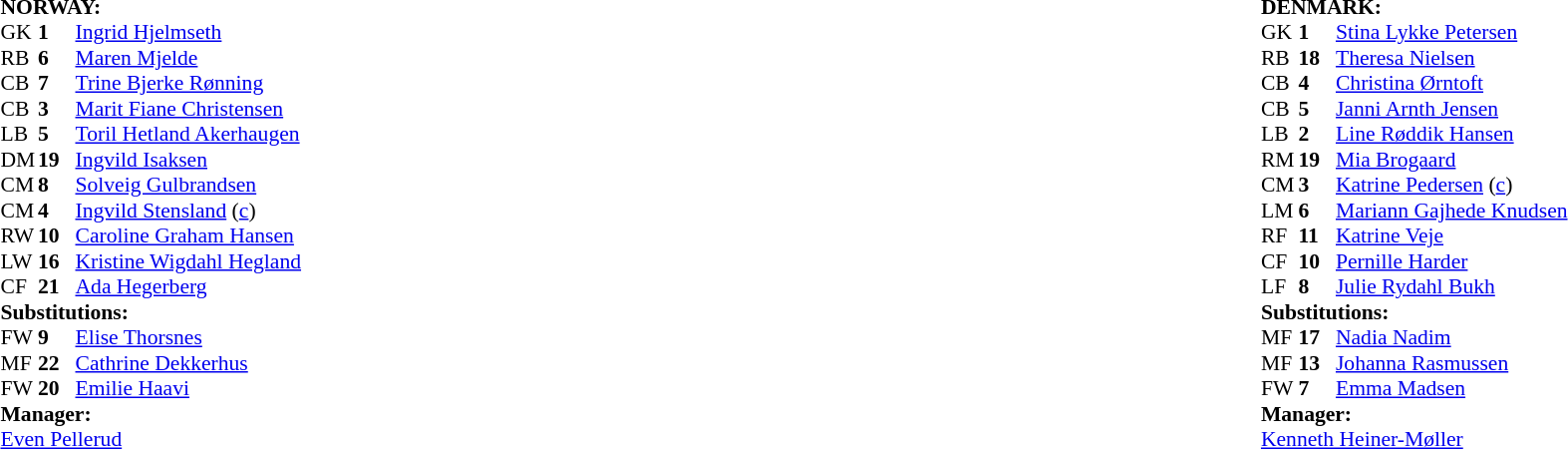<table width="100%">
<tr>
<td valign="top" width="50%"><br><table style="font-size: 90%" cellspacing="0" cellpadding="0">
<tr>
<td colspan=4><br><strong>NORWAY:</strong></td>
</tr>
<tr>
<th width="25"></th>
<th width="25"></th>
</tr>
<tr>
<td>GK</td>
<td><strong>1</strong></td>
<td><a href='#'>Ingrid Hjelmseth</a></td>
<td></td>
</tr>
<tr>
<td>RB</td>
<td><strong>6</strong></td>
<td><a href='#'>Maren Mjelde</a></td>
</tr>
<tr>
<td>CB</td>
<td><strong>7</strong></td>
<td><a href='#'>Trine Bjerke Rønning</a></td>
</tr>
<tr>
<td>CB</td>
<td><strong>3</strong></td>
<td><a href='#'>Marit Fiane Christensen</a></td>
</tr>
<tr>
<td>LB</td>
<td><strong>5</strong></td>
<td><a href='#'>Toril Hetland Akerhaugen</a></td>
</tr>
<tr>
<td>DM</td>
<td><strong>19</strong></td>
<td><a href='#'>Ingvild Isaksen</a></td>
<td></td>
<td></td>
</tr>
<tr>
<td>CM</td>
<td><strong>8</strong></td>
<td><a href='#'>Solveig Gulbrandsen</a></td>
</tr>
<tr>
<td>CM</td>
<td><strong>4</strong></td>
<td><a href='#'>Ingvild Stensland</a> (<a href='#'>c</a>)</td>
<td></td>
</tr>
<tr>
<td>RW</td>
<td><strong>10</strong></td>
<td><a href='#'>Caroline Graham Hansen</a></td>
<td></td>
<td></td>
</tr>
<tr>
<td>LW</td>
<td><strong>16</strong></td>
<td><a href='#'>Kristine Wigdahl Hegland</a></td>
</tr>
<tr>
<td>CF</td>
<td><strong>21</strong></td>
<td><a href='#'>Ada Hegerberg</a></td>
<td></td>
<td></td>
</tr>
<tr>
<td colspan=3><strong>Substitutions:</strong></td>
</tr>
<tr>
<td>FW</td>
<td><strong>9</strong></td>
<td><a href='#'>Elise Thorsnes</a></td>
<td></td>
<td></td>
</tr>
<tr>
<td>MF</td>
<td><strong>22</strong></td>
<td><a href='#'>Cathrine Dekkerhus</a></td>
<td></td>
<td></td>
</tr>
<tr>
<td>FW</td>
<td><strong>20</strong></td>
<td><a href='#'>Emilie Haavi</a></td>
<td></td>
<td></td>
</tr>
<tr>
<td colspan=3><strong>Manager:</strong></td>
</tr>
<tr>
<td colspan=3><a href='#'>Even Pellerud</a></td>
</tr>
</table>
</td>
<td valign="top"></td>
<td valign="top" width="50%"><br><table style="font-size: 90%" cellspacing="0" cellpadding="0" align="center">
<tr>
<td colspan=4><br><strong>DENMARK:</strong></td>
</tr>
<tr>
<th width=25></th>
<th width=25></th>
</tr>
<tr>
<td>GK</td>
<td><strong>1</strong></td>
<td><a href='#'>Stina Lykke Petersen</a></td>
</tr>
<tr>
<td>RB</td>
<td><strong>18</strong></td>
<td><a href='#'>Theresa Nielsen</a></td>
</tr>
<tr>
<td>CB</td>
<td><strong>4</strong></td>
<td><a href='#'>Christina Ørntoft</a></td>
<td></td>
<td></td>
</tr>
<tr>
<td>CB</td>
<td><strong>5</strong></td>
<td><a href='#'>Janni Arnth Jensen</a></td>
<td></td>
<td></td>
</tr>
<tr>
<td>LB</td>
<td><strong>2</strong></td>
<td><a href='#'>Line Røddik Hansen</a></td>
</tr>
<tr>
<td>RM</td>
<td><strong>19</strong></td>
<td><a href='#'>Mia Brogaard</a></td>
</tr>
<tr>
<td>CM</td>
<td><strong>3</strong></td>
<td><a href='#'>Katrine Pedersen</a> (<a href='#'>c</a>)</td>
</tr>
<tr>
<td>LM</td>
<td><strong>6</strong></td>
<td><a href='#'>Mariann Gajhede Knudsen</a></td>
</tr>
<tr>
<td>RF</td>
<td><strong>11</strong></td>
<td><a href='#'>Katrine Veje</a></td>
</tr>
<tr>
<td>CF</td>
<td><strong>10</strong></td>
<td><a href='#'>Pernille Harder</a></td>
</tr>
<tr>
<td>LF</td>
<td><strong>8</strong></td>
<td><a href='#'>Julie Rydahl Bukh</a></td>
<td></td>
<td></td>
</tr>
<tr>
<td colspan=3><strong>Substitutions:</strong></td>
</tr>
<tr>
<td>MF</td>
<td><strong>17</strong></td>
<td><a href='#'>Nadia Nadim</a></td>
<td></td>
<td></td>
</tr>
<tr>
<td>MF</td>
<td><strong>13</strong></td>
<td><a href='#'>Johanna Rasmussen</a></td>
<td></td>
<td></td>
</tr>
<tr>
<td>FW</td>
<td><strong>7</strong></td>
<td><a href='#'>Emma Madsen</a></td>
<td></td>
<td></td>
</tr>
<tr>
<td colspan=3><strong>Manager:</strong></td>
</tr>
<tr>
<td colspan="3"><a href='#'>Kenneth Heiner-Møller</a></td>
</tr>
</table>
</td>
</tr>
</table>
